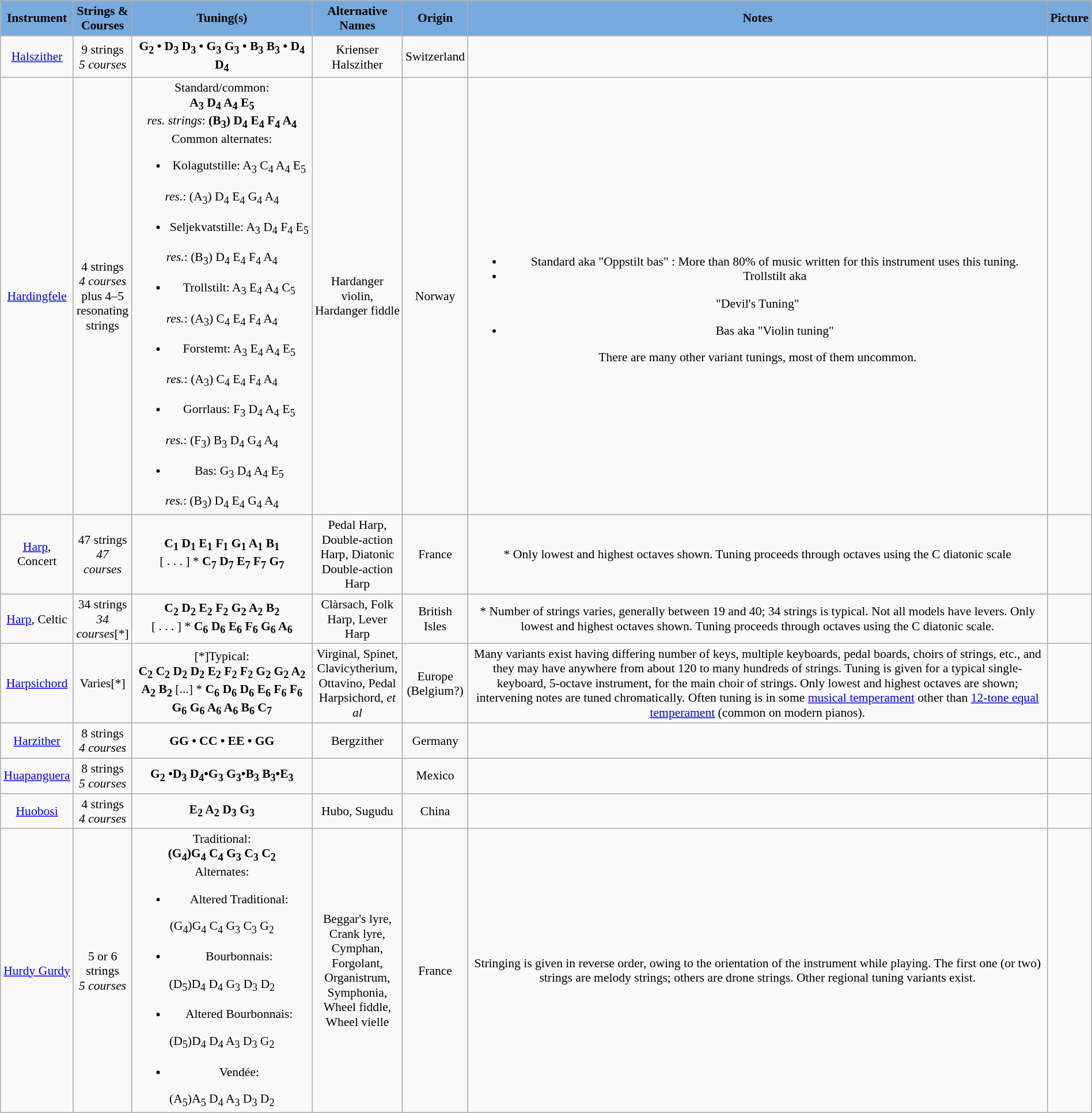<table class="wikitable" style="margin:0.5em auto; clear:both; font-size:.9em; text-align:center; width:100%">
<tr>
<th style="background: #7ad;">Instrument</th>
<th style="background: #7ad;" scope="col" width="56">Strings & Courses</th>
<th style="background: #7ad;" scope="col" width="202">Tuning(s)</th>
<th style="background: #7ad;" scope="col" width="98">Alternative Names</th>
<th style="background: #7ad;" scope="col" width="52">Origin</th>
<th style="background: #7ad;" scope="col" width'"150">Notes</th>
<th style="background: #7ad;">Picture</th>
</tr>
<tr>
<td><a href='#'>Halszither</a></td>
<td>9 strings<br><em>5 courses</em></td>
<td><strong>G<sub>2</sub> • D<sub>3</sub> D<sub>3</sub> • G<sub>3</sub> G<sub>3</sub> • B<sub>3</sub> B<sub>3</sub> • D<sub>4</sub> D<sub>4</sub></strong></td>
<td>Krienser Halszither</td>
<td>Switzerland</td>
<td></td>
<td></td>
</tr>
<tr>
<td><a href='#'>Hardingfele</a></td>
<td>4 strings<br><em>4 courses</em><br>plus 4–5 resonating strings</td>
<td>Standard/common:<br><strong>A<sub>3</sub> D<sub>4</sub> A<sub>4</sub> E<sub>5</sub></strong><br><em>res. strings</em>: <strong>(B<sub>3</sub>) D<sub>4</sub> E<sub>4</sub> F<sub>4</sub> A<sub>4</sub></strong><br>Common alternates:<ul><li>Kolagutstille: A<sub>3</sub> C<sub>4</sub> A<sub>4</sub> E<sub>5</sub></li></ul><em>res.</em>: (A<sub>3</sub>) D<sub>4</sub> E<sub>4</sub> G<sub>4</sub> A<sub>4</sub><ul><li>Seljekvatstille: A<sub>3</sub> D<sub>4</sub> F<sub>4</sub> E<sub>5</sub></li></ul><em>res.</em>: (B<sub>3</sub>) D<sub>4</sub> E<sub>4</sub> F<sub>4</sub> A<sub>4</sub><ul><li>Trollstilt: A<sub>3</sub> E<sub>4</sub> A<sub>4</sub> C<sub>5</sub></li></ul><em>res.</em>: (A<sub>3</sub>) C<sub>4</sub> E<sub>4</sub> F<sub>4</sub> A<sub>4</sub><ul><li>Forstemt: A<sub>3</sub> E<sub>4</sub> A<sub>4</sub> E<sub>5</sub></li></ul><em>res.</em>: (A<sub>3</sub>) C<sub>4</sub> E<sub>4</sub> F<sub>4</sub> A<sub>4</sub><ul><li>Gorrlaus: F<sub>3</sub> D<sub>4</sub> A<sub>4</sub> E<sub>5</sub></li></ul><em>res.</em>: (F<sub>3</sub>) B<sub>3</sub> D<sub>4</sub> G<sub>4</sub> A<sub>4</sub><ul><li>Bas: G<sub>3</sub> D<sub>4</sub> A<sub>4</sub> E<sub>5</sub></li></ul><em>res.</em>: (B<sub>3</sub>) D<sub>4</sub> E<sub>4</sub> G<sub>4</sub> A<sub>4</sub></td>
<td>Hardanger violin, Hardanger fiddle</td>
<td>Norway</td>
<td><br><ul><li>Standard aka "Oppstilt bas" : More than 80% of music written for this instrument uses this tuning.</li><li>Trollstilt aka</li></ul>"Devil's Tuning"<ul><li>Bas aka "Violin tuning"</li></ul>There are many other variant tunings, most of them uncommon.</td>
<td></td>
</tr>
<tr>
<td><a href='#'>Harp</a>, Concert</td>
<td>47 strings<br><em>47 courses</em></td>
<td><strong>C<sub>1</sub> D<sub>1</sub> E<sub>1</sub> F<sub>1</sub> G<sub>1</sub> A<sub>1</sub> B<sub>1</sub></strong><br>[ . . . ] * <strong>C<sub>7</sub> D<sub>7</sub> E<sub>7</sub> F<sub>7</sub> G<sub>7</sub></strong></td>
<td>Pedal Harp, Double-action Harp, Diatonic Double-action Harp</td>
<td>France</td>
<td>* Only lowest and highest octaves shown.  Tuning proceeds through  octaves using the C diatonic scale</td>
<td></td>
</tr>
<tr>
<td><a href='#'>Harp</a>, Celtic</td>
<td>34 strings<br><em>34 courses</em>[*]</td>
<td><strong>C<sub>2</sub> D<sub>2</sub> E<sub>2</sub> F<sub>2</sub> G<sub>2</sub> A<sub>2</sub> B<sub>2</sub></strong><br>[ . . . ] * <strong>C<sub>6</sub> D<sub>6</sub> E<sub>6</sub> F<sub>6</sub> G<sub>6</sub> A<sub>6</sub></strong></td>
<td>Clàrsach, Folk Harp, Lever Harp</td>
<td>British Isles</td>
<td>* Number of strings varies, generally between 19 and 40; 34 strings is typical. Not all models have levers. Only lowest and highest octaves shown.  Tuning proceeds through  octaves using the C diatonic scale.</td>
<td></td>
</tr>
<tr>
<td><a href='#'>Harpsichord</a></td>
<td>Varies[*]</td>
<td>[*]Typical:<br><strong>C<sub>2</sub> C<sub>2</sub> D<sub>2</sub> D<sub>2</sub> E<sub>2</sub> F<sub>2</sub> F<sub>2</sub> G<sub>2</sub> G<sub>2</sub> A<sub>2</sub> A<sub>2</sub> B<sub>2</sub></strong>
[...] * <strong>C<sub>6</sub> D<sub>6</sub> D<sub>6</sub> E<sub>6</sub> F<sub>6</sub> F<sub>6</sub> G<sub>6</sub> G<sub>6</sub> A<sub>6</sub> A<sub>6</sub> B<sub>6</sub> C<sub>7</sub></strong></td>
<td>Virginal, Spinet, Clavicytherium, Ottavino, Pedal Harpsichord, <em>et al</em></td>
<td>Europe (Belgium?)</td>
<td>Many variants exist having differing number of keys, multiple keyboards, pedal boards, choirs of strings, etc., and they may have anywhere from about 120 to many hundreds of strings.  Tuning is given for a typical single-keyboard, 5-octave instrument, for the main choir of strings.  Only lowest and highest octaves are shown; intervening notes are tuned chromatically. Often tuning is in some <a href='#'>musical temperament</a> other than <a href='#'>12-tone equal temperament</a> (common on modern pianos).</td>
<td></td>
</tr>
<tr>
<td><a href='#'>Harzither</a></td>
<td>8 strings<br><em>4 courses</em></td>
<td><strong>GG • CC • EE • GG</strong></td>
<td>Bergzither</td>
<td>Germany</td>
<td></td>
<td></td>
</tr>
<tr>
<td><a href='#'>Huapanguera</a></td>
<td>8 strings<br><em>5 courses</em></td>
<td><strong>G<sub>2</sub> •D<sub>3</sub> D<sub>4</sub>•G<sub>3</sub> G<sub>3</sub>•B<sub>3</sub> B<sub>3</sub>•E<sub>3</sub></strong></td>
<td></td>
<td>Mexico</td>
<td></td>
<td></td>
</tr>
<tr>
<td><a href='#'>Huobosi</a></td>
<td>4 strings<br><em>4 courses</em></td>
<td><strong>E<sub>2</sub> A<sub>2</sub> D<sub>3</sub> G<sub>3</sub></strong></td>
<td>Hubo, Sugudu</td>
<td>China</td>
<td></td>
<td></td>
</tr>
<tr>
<td><a href='#'>Hurdy Gurdy</a></td>
<td>5 or 6 strings<br><em>5 courses</em></td>
<td>Traditional:<br><strong>(G<sub>4</sub>)G<sub>4</sub> C<sub>4</sub> G<sub>3</sub> C<sub>3</sub> C<sub>2</sub></strong><br>Alternates:<ul><li>Altered Traditional:</li></ul>(G<sub>4</sub>)G<sub>4</sub> C<sub>4</sub> G<sub>3</sub> C<sub>3</sub> G<sub>2</sub><ul><li>Bourbonnais:</li></ul>(D<sub>5</sub>)D<sub>4</sub> D<sub>4</sub> G<sub>3</sub> D<sub>3</sub> D<sub>2</sub><ul><li>Altered Bourbonnais:</li></ul>(D<sub>5</sub>)D<sub>4</sub> D<sub>4</sub> A<sub>3</sub> D<sub>3</sub> G<sub>2</sub><ul><li>Vendée:</li></ul>(A<sub>5</sub>)A<sub>5</sub> D<sub>4</sub> A<sub>3</sub> D<sub>3</sub> D<sub>2</sub></td>
<td>Beggar's lyre, Crank lyre, Cymphan, Forgolant, Organistrum, Symphonia, Wheel fiddle, Wheel vielle</td>
<td>France</td>
<td>Stringing is given in reverse order, owing to the orientation of the instrument while playing.  The first one (or two) strings are melody strings; others are drone strings. Other regional tuning variants exist.</td>
<td></td>
</tr>
</table>
